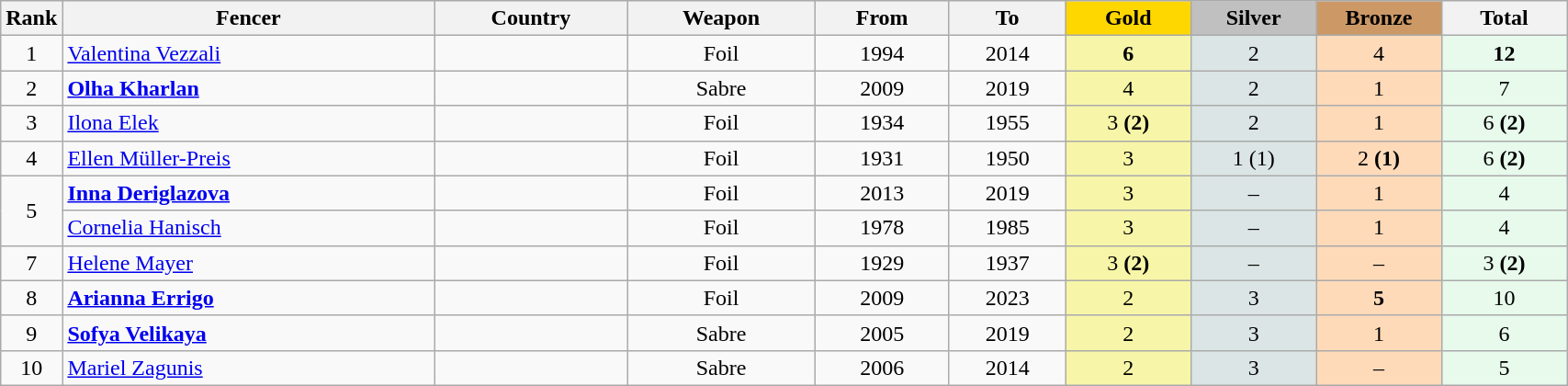<table class="wikitable plainrowheaders" width=90% style="text-align:center;">
<tr style="background-color:#EDEDED;">
<th class="hintergrundfarbe5" style="width:1em">Rank</th>
<th class="hintergrundfarbe5">Fencer</th>
<th class="hintergrundfarbe5">Country</th>
<th class="hintergrundfarbe5">Weapon</th>
<th class="hintergrundfarbe5">From</th>
<th class="hintergrundfarbe5">To</th>
<th style="background:    gold; width:8%">Gold</th>
<th style="background:  silver; width:8%">Silver</th>
<th style="background: #CC9966; width:8%">Bronze</th>
<th class="hintergrundfarbe5" style="width:8%">Total</th>
</tr>
<tr>
<td>1</td>
<td align="left"><a href='#'>Valentina Vezzali</a></td>
<td align="left"></td>
<td>Foil</td>
<td>1994</td>
<td>2014</td>
<td bgcolor="#F7F6A8"><strong>6</strong></td>
<td bgcolor="#DCE5E5">2</td>
<td bgcolor="#FFDAB9">4</td>
<td bgcolor="#E7FAEC"><strong>12</strong></td>
</tr>
<tr align="center">
<td>2</td>
<td align="left"><strong><a href='#'>Olha Kharlan</a></strong></td>
<td align="left"></td>
<td>Sabre</td>
<td>2009</td>
<td>2019</td>
<td bgcolor="#F7F6A8">4</td>
<td bgcolor="#DCE5E5">2</td>
<td bgcolor="#FFDAB9">1</td>
<td bgcolor="#E7FAEC">7</td>
</tr>
<tr align="center">
<td>3</td>
<td align="left"><a href='#'>Ilona Elek</a></td>
<td align="left"></td>
<td>Foil</td>
<td>1934</td>
<td>1955</td>
<td bgcolor="#F7F6A8"> 3 <strong>(2)</strong></td>
<td bgcolor="#DCE5E5">2</td>
<td bgcolor="#FFDAB9">1</td>
<td bgcolor="#E7FAEC"> 6 <strong>(2)</strong></td>
</tr>
<tr align="center">
<td>4</td>
<td align="left"><a href='#'>Ellen Müller-Preis</a></td>
<td align="left"></td>
<td>Foil</td>
<td>1931</td>
<td>1950</td>
<td bgcolor="#F7F6A8">3</td>
<td bgcolor="#DCE5E5"> 1 (1)</td>
<td bgcolor="#FFDAB9"> 2 <strong>(1)</strong></td>
<td bgcolor="#E7FAEC"> 6 <strong>(2)</strong></td>
</tr>
<tr align="center">
<td rowspan="2">5</td>
<td align="left"><strong><a href='#'>Inna Deriglazova</a></strong></td>
<td align="left"></td>
<td>Foil</td>
<td>2013</td>
<td>2019</td>
<td bgcolor="#F7F6A8">3</td>
<td bgcolor="#DCE5E5">–</td>
<td bgcolor="#FFDAB9">1</td>
<td bgcolor="#E7FAEC">4</td>
</tr>
<tr align="center">
<td align="left"><a href='#'>Cornelia Hanisch</a></td>
<td align="left"></td>
<td>Foil</td>
<td>1978</td>
<td>1985</td>
<td bgcolor="#F7F6A8">3</td>
<td bgcolor="#DCE5E5">–</td>
<td bgcolor="#FFDAB9">1</td>
<td bgcolor="#E7FAEC">4</td>
</tr>
<tr align="center">
<td>7</td>
<td align="left"><a href='#'>Helene Mayer</a></td>
<td align="left"></td>
<td>Foil</td>
<td>1929</td>
<td>1937</td>
<td bgcolor="#F7F6A8"> 3 <strong>(2)</strong></td>
<td bgcolor="#DCE5E5">–</td>
<td bgcolor="#FFDAB9">–</td>
<td bgcolor="#E7FAEC"> 3 <strong>(2)</strong></td>
</tr>
<tr align="center">
<td>8</td>
<td align="left"><strong><a href='#'>Arianna Errigo</a></strong></td>
<td align="left"></td>
<td>Foil</td>
<td>2009</td>
<td>2023</td>
<td bgcolor="#F7F6A8">2</td>
<td bgcolor="#DCE5E5">3</td>
<td bgcolor="#FFDAB9"><strong>5</strong></td>
<td bgcolor="#E7FAEC">10</td>
</tr>
<tr align="center">
<td>9</td>
<td align="left"><strong><a href='#'>Sofya Velikaya</a></strong></td>
<td align="left"></td>
<td>Sabre</td>
<td>2005</td>
<td>2019</td>
<td bgcolor="#F7F6A8">2</td>
<td bgcolor="#DCE5E5">3</td>
<td bgcolor="#FFDAB9">1</td>
<td bgcolor="#E7FAEC">6</td>
</tr>
<tr align="center">
<td>10</td>
<td align="left"><a href='#'>Mariel Zagunis</a></td>
<td align="left"></td>
<td>Sabre</td>
<td>2006</td>
<td>2014</td>
<td bgcolor="#F7F6A8">2</td>
<td bgcolor="#DCE5E5">3</td>
<td bgcolor="#FFDAB9">–</td>
<td bgcolor="#E7FAEC">5</td>
</tr>
</table>
